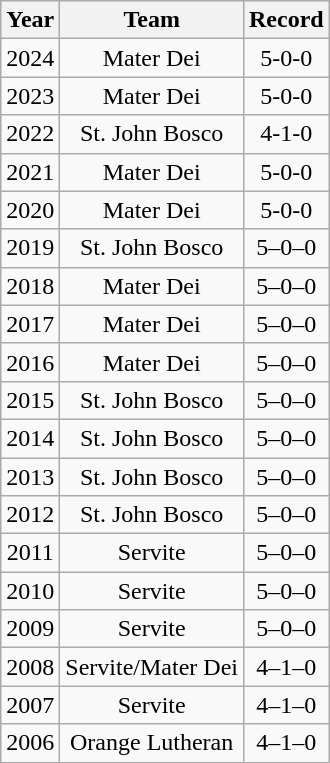<table class="wikitable" style="text-align:center;">
<tr>
<th>Year</th>
<th>Team</th>
<th>Record</th>
</tr>
<tr>
<td>2024</td>
<td>Mater Dei</td>
<td>5-0-0</td>
</tr>
<tr>
<td>2023</td>
<td>Mater Dei</td>
<td>5-0-0</td>
</tr>
<tr>
<td>2022</td>
<td>St. John Bosco</td>
<td>4-1-0</td>
</tr>
<tr>
<td>2021</td>
<td>Mater Dei</td>
<td>5-0-0</td>
</tr>
<tr>
<td>2020</td>
<td>Mater Dei</td>
<td>5-0-0</td>
</tr>
<tr>
<td>2019</td>
<td>St. John Bosco</td>
<td>5–0–0</td>
</tr>
<tr>
<td>2018</td>
<td>Mater Dei</td>
<td>5–0–0</td>
</tr>
<tr>
<td>2017</td>
<td>Mater Dei</td>
<td>5–0–0</td>
</tr>
<tr>
<td>2016</td>
<td>Mater Dei</td>
<td>5–0–0</td>
</tr>
<tr>
<td>2015</td>
<td>St. John Bosco</td>
<td>5–0–0</td>
</tr>
<tr>
<td>2014</td>
<td>St. John Bosco</td>
<td>5–0–0</td>
</tr>
<tr>
<td>2013</td>
<td>St. John Bosco</td>
<td>5–0–0</td>
</tr>
<tr>
<td>2012</td>
<td>St. John Bosco</td>
<td>5–0–0</td>
</tr>
<tr>
<td>2011</td>
<td>Servite</td>
<td>5–0–0</td>
</tr>
<tr>
<td>2010</td>
<td>Servite</td>
<td>5–0–0</td>
</tr>
<tr>
<td>2009</td>
<td>Servite</td>
<td>5–0–0</td>
</tr>
<tr>
<td>2008</td>
<td>Servite/Mater Dei</td>
<td>4–1–0</td>
</tr>
<tr>
<td>2007</td>
<td>Servite</td>
<td>4–1–0</td>
</tr>
<tr>
<td>2006</td>
<td>Orange Lutheran</td>
<td>4–1–0</td>
</tr>
</table>
